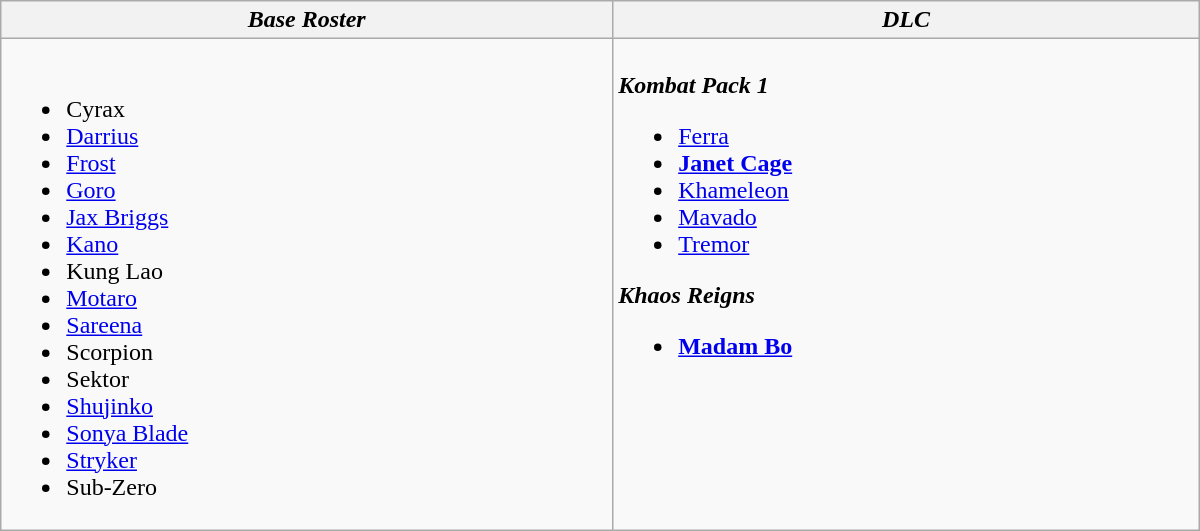<table class="wikitable" style="width: 75%; max-width: 50em;">
<tr>
<th scope="col"><strong><em>Base Roster</em></strong></th>
<th scope="col"><strong><em>DLC</em></strong></th>
</tr>
<tr>
<td style="vertical-align: top;"><br><ul><li>Cyrax</li><li><a href='#'>Darrius</a></li><li><a href='#'>Frost</a></li><li><a href='#'>Goro</a></li><li><a href='#'>Jax Briggs</a></li><li><a href='#'>Kano</a></li><li>Kung Lao</li><li><a href='#'>Motaro</a></li><li><a href='#'>Sareena</a></li><li>Scorpion</li><li>Sektor</li><li><a href='#'>Shujinko</a></li><li><a href='#'>Sonya Blade</a></li><li><a href='#'>Stryker</a></li><li>Sub-Zero</li></ul></td>
<td style="vertical-align: top;"><br><strong><em>Kombat Pack 1</em></strong><ul><li><a href='#'>Ferra</a></li><li><strong><a href='#'>Janet Cage</a></strong></li><li><a href='#'>Khameleon</a></li><li><a href='#'>Mavado</a></li><li><a href='#'>Tremor</a></li></ul><strong><em>Khaos Reigns</em></strong><ul><li><strong><a href='#'>Madam Bo</a></strong></li></ul></td>
</tr>
</table>
